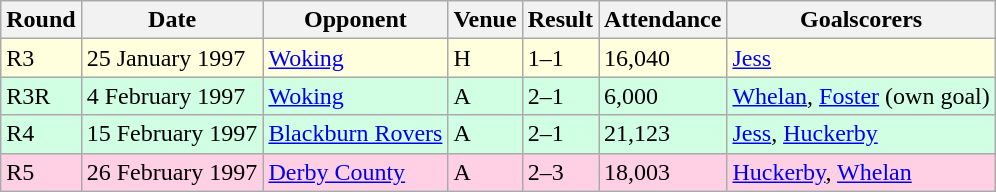<table class="wikitable">
<tr>
<th>Round</th>
<th>Date</th>
<th>Opponent</th>
<th>Venue</th>
<th>Result</th>
<th>Attendance</th>
<th>Goalscorers</th>
</tr>
<tr style="background-color: #ffffdd;">
<td>R3</td>
<td>25 January 1997</td>
<td><a href='#'>Woking</a></td>
<td>H</td>
<td>1–1</td>
<td>16,040</td>
<td><a href='#'>Jess</a></td>
</tr>
<tr style="background-color: #d0ffe3;">
<td>R3R</td>
<td>4 February 1997</td>
<td><a href='#'>Woking</a></td>
<td>A</td>
<td>2–1</td>
<td>6,000</td>
<td><a href='#'>Whelan</a>, <a href='#'>Foster</a> (own goal)</td>
</tr>
<tr style="background-color: #d0ffe3;">
<td>R4</td>
<td>15 February 1997</td>
<td><a href='#'>Blackburn Rovers</a></td>
<td>A</td>
<td>2–1</td>
<td>21,123</td>
<td><a href='#'>Jess</a>, <a href='#'>Huckerby</a></td>
</tr>
<tr style="background-color: #ffd0e3;">
<td>R5</td>
<td>26 February 1997</td>
<td><a href='#'>Derby County</a></td>
<td>A</td>
<td>2–3</td>
<td>18,003</td>
<td><a href='#'>Huckerby</a>, <a href='#'>Whelan</a></td>
</tr>
</table>
